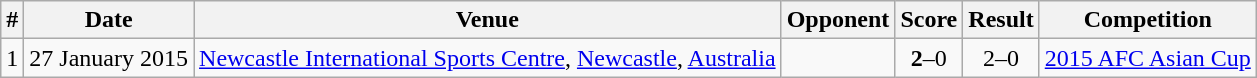<table class="wikitable" style=font-size:100%>
<tr>
<th>#</th>
<th>Date</th>
<th>Venue</th>
<th>Opponent</th>
<th>Score</th>
<th>Result</th>
<th>Competition</th>
</tr>
<tr>
<td>1</td>
<td>27 January 2015</td>
<td><a href='#'>Newcastle International Sports Centre</a>, <a href='#'>Newcastle</a>, <a href='#'>Australia</a></td>
<td></td>
<td align=center><strong>2</strong>–0</td>
<td align=center>2–0</td>
<td><a href='#'>2015 AFC Asian Cup</a></td>
</tr>
</table>
